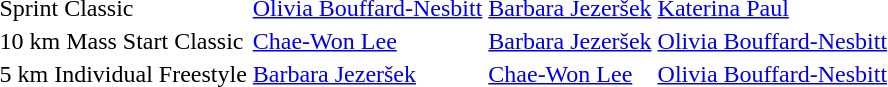<table>
<tr>
<td>Sprint Classic </td>
<td> <a href='#'>Olivia Bouffard-Nesbitt</a></td>
<td> <a href='#'>Barbara Jezeršek</a></td>
<td> <a href='#'>Katerina Paul</a></td>
</tr>
<tr>
<td>10 km Mass Start Classic </td>
<td> <a href='#'>Chae-Won Lee</a></td>
<td> <a href='#'>Barbara Jezeršek</a></td>
<td> <a href='#'>Olivia Bouffard-Nesbitt</a></td>
</tr>
<tr>
<td>5 km Individual Freestyle</td>
<td> <a href='#'>Barbara Jezeršek</a></td>
<td> <a href='#'>Chae-Won Lee</a></td>
<td> <a href='#'>Olivia Bouffard-Nesbitt</a></td>
</tr>
</table>
